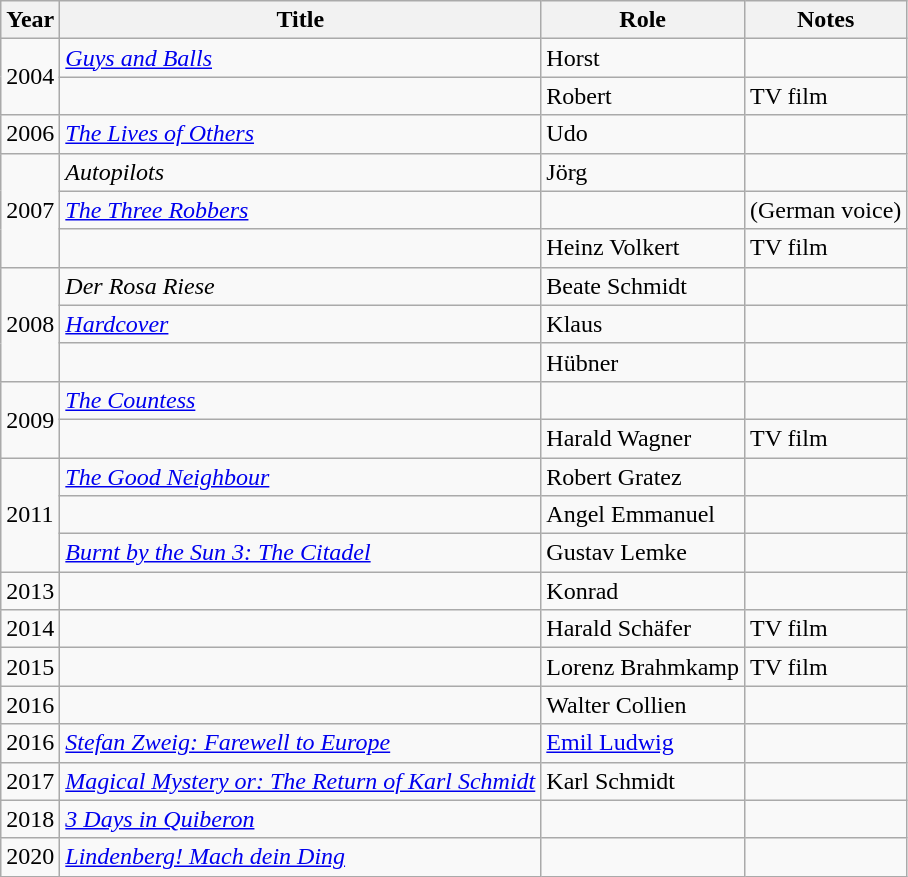<table class="wikitable sortable">
<tr>
<th>Year</th>
<th>Title</th>
<th>Role</th>
<th class="unsortable">Notes</th>
</tr>
<tr>
<td rowspan=2>2004</td>
<td><em><a href='#'>Guys and Balls</a></em></td>
<td>Horst</td>
<td></td>
</tr>
<tr>
<td><em></em></td>
<td>Robert</td>
<td>TV film</td>
</tr>
<tr>
<td>2006</td>
<td><em><a href='#'>The Lives of Others</a></em></td>
<td>Udo</td>
<td></td>
</tr>
<tr>
<td rowspan=3>2007</td>
<td><em>Autopilots</em></td>
<td>Jörg</td>
<td></td>
</tr>
<tr>
<td><em><a href='#'>The Three Robbers</a></em></td>
<td></td>
<td>(German voice)</td>
</tr>
<tr>
<td><em></em></td>
<td>Heinz Volkert</td>
<td>TV film</td>
</tr>
<tr>
<td rowspan=3>2008</td>
<td><em>Der Rosa Riese</em></td>
<td>Beate Schmidt</td>
<td></td>
</tr>
<tr>
<td><em><a href='#'>Hardcover</a></em></td>
<td>Klaus</td>
<td></td>
</tr>
<tr>
<td><em></em></td>
<td>Hübner</td>
<td></td>
</tr>
<tr>
<td rowspan=2>2009</td>
<td><em><a href='#'>The Countess</a></em></td>
<td></td>
<td></td>
</tr>
<tr>
<td><em></em></td>
<td>Harald Wagner</td>
<td>TV film</td>
</tr>
<tr>
<td rowspan=3>2011</td>
<td><em><a href='#'>The Good Neighbour</a></em></td>
<td>Robert Gratez</td>
<td></td>
</tr>
<tr>
<td><em></em></td>
<td>Angel Emmanuel</td>
<td></td>
</tr>
<tr>
<td><em><a href='#'>Burnt by the Sun 3: The Citadel</a></em></td>
<td>Gustav Lemke</td>
<td></td>
</tr>
<tr>
<td>2013</td>
<td><em></em></td>
<td>Konrad</td>
<td></td>
</tr>
<tr>
<td>2014</td>
<td><em></em></td>
<td>Harald Schäfer</td>
<td>TV film</td>
</tr>
<tr>
<td>2015</td>
<td><em></em></td>
<td>Lorenz Brahmkamp</td>
<td>TV film</td>
</tr>
<tr>
<td>2016</td>
<td><em></em></td>
<td>Walter Collien</td>
<td></td>
</tr>
<tr>
<td>2016</td>
<td><em><a href='#'>Stefan Zweig: Farewell to Europe</a></em></td>
<td><a href='#'>Emil Ludwig</a></td>
<td></td>
</tr>
<tr>
<td>2017</td>
<td><em><a href='#'>Magical Mystery or: The Return of Karl Schmidt</a></em></td>
<td>Karl Schmidt</td>
<td></td>
</tr>
<tr>
<td>2018</td>
<td><em><a href='#'>3 Days in Quiberon</a></em></td>
<td></td>
<td></td>
</tr>
<tr>
<td>2020</td>
<td><em><a href='#'>Lindenberg! Mach dein Ding</a></em></td>
<td></td>
</tr>
</table>
